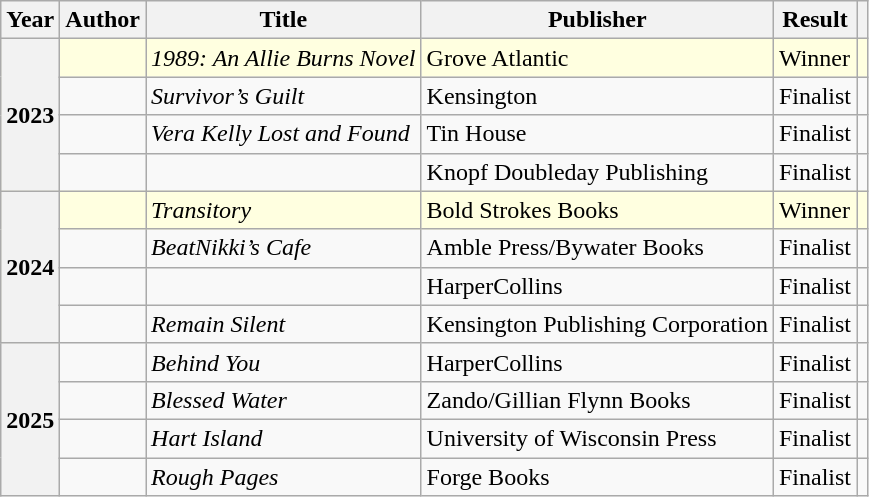<table class="wikitable sortable mw-collapsible">
<tr>
<th>Year</th>
<th>Author</th>
<th>Title</th>
<th>Publisher</th>
<th>Result</th>
<th></th>
</tr>
<tr style=background:lightyellow>
<th rowspan="4">2023</th>
<td></td>
<td><em>1989: An Allie Burns Novel</em></td>
<td>Grove Atlantic</td>
<td>Winner</td>
<td></td>
</tr>
<tr>
<td></td>
<td><em>Survivor’s Guilt</em></td>
<td>Kensington</td>
<td>Finalist</td>
<td></td>
</tr>
<tr>
<td></td>
<td><em>Vera Kelly Lost and Found</em></td>
<td>Tin House</td>
<td>Finalist</td>
<td></td>
</tr>
<tr>
<td></td>
<td></td>
<td>Knopf Doubleday Publishing</td>
<td>Finalist</td>
<td></td>
</tr>
<tr style=background:lightyellow>
<th rowspan="4">2024</th>
<td></td>
<td><em>Transitory</em></td>
<td>Bold Strokes Books</td>
<td>Winner</td>
<td></td>
</tr>
<tr>
<td></td>
<td><em>BeatNikki’s Cafe</em></td>
<td>Amble Press/Bywater Books</td>
<td>Finalist</td>
<td></td>
</tr>
<tr>
<td></td>
<td></td>
<td>HarperCollins</td>
<td>Finalist</td>
<td></td>
</tr>
<tr>
<td></td>
<td><em>Remain Silent</em></td>
<td>Kensington Publishing Corporation</td>
<td>Finalist</td>
<td></td>
</tr>
<tr>
<th rowspan="4">2025</th>
<td></td>
<td><em>Behind You</em></td>
<td>HarperCollins</td>
<td>Finalist</td>
<td></td>
</tr>
<tr>
<td></td>
<td><em>Blessed Water</em></td>
<td>Zando/Gillian Flynn Books</td>
<td>Finalist</td>
<td></td>
</tr>
<tr>
<td></td>
<td><em>Hart Island</em></td>
<td>University of Wisconsin Press</td>
<td>Finalist</td>
<td></td>
</tr>
<tr>
<td></td>
<td><em>Rough Pages</em></td>
<td>Forge Books</td>
<td>Finalist</td>
<td></td>
</tr>
</table>
